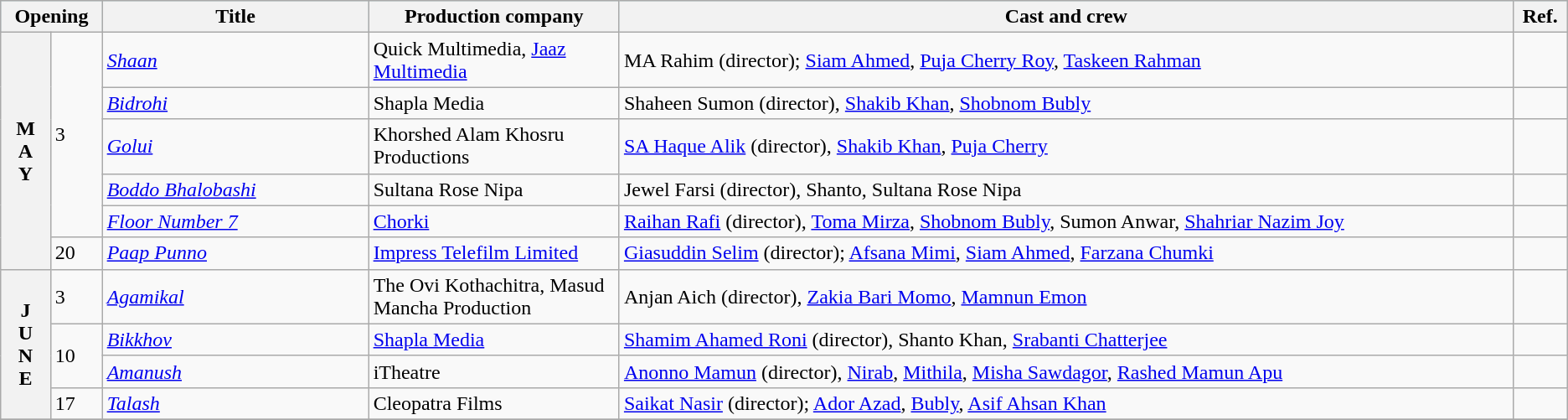<table class="wikitable sortable">
<tr style="background:#b0e0e6; text-align:center"y>
<th colspan="2">Opening</th>
<th style="width:17%">Title</th>
<th style="width:16%">Production company</th>
<th>Cast and crew</th>
<th>Ref.</th>
</tr>
<tr>
<th rowspan="6">M<br>A<br>Y</th>
<td rowspan="5">3</td>
<td><em><a href='#'>Shaan</a></em></td>
<td>Quick Multimedia, <a href='#'>Jaaz Multimedia</a></td>
<td>MA Rahim (director); <a href='#'>Siam Ahmed</a>, <a href='#'>Puja Cherry Roy</a>, <a href='#'>Taskeen Rahman</a></td>
<td></td>
</tr>
<tr>
<td><em><a href='#'>Bidrohi</a></em></td>
<td>Shapla Media</td>
<td>Shaheen Sumon (director), <a href='#'>Shakib Khan</a>, <a href='#'>Shobnom Bubly</a></td>
<td></td>
</tr>
<tr>
<td><em><a href='#'>Golui</a></em></td>
<td>Khorshed Alam Khosru Productions</td>
<td><a href='#'>SA Haque Alik</a> (director), <a href='#'>Shakib Khan</a>, <a href='#'>Puja Cherry</a></td>
<td></td>
</tr>
<tr>
<td><em><a href='#'>Boddo Bhalobashi</a></em></td>
<td>Sultana Rose Nipa</td>
<td>Jewel Farsi (director), Shanto, Sultana Rose Nipa</td>
<td></td>
</tr>
<tr>
<td><em><a href='#'>Floor Number 7</a></em></td>
<td><a href='#'>Chorki</a></td>
<td><a href='#'>Raihan Rafi</a> (director), <a href='#'>Toma Mirza</a>, <a href='#'>Shobnom Bubly</a>, Sumon Anwar, <a href='#'>Shahriar Nazim Joy</a></td>
<td></td>
</tr>
<tr>
<td>20</td>
<td><em><a href='#'>Paap Punno</a></em></td>
<td><a href='#'>Impress Telefilm Limited</a></td>
<td><a href='#'>Giasuddin Selim</a> (director); <a href='#'>Afsana Mimi</a>, <a href='#'>Siam Ahmed</a>, <a href='#'>Farzana Chumki</a></td>
<td></td>
</tr>
<tr>
<th rowspan="4">J<br>U<br>N<br>E</th>
<td>3</td>
<td><em><a href='#'>Agamikal</a></em></td>
<td>The Ovi Kothachitra, Masud Mancha Production</td>
<td>Anjan Aich (director), <a href='#'>Zakia Bari Momo</a>, <a href='#'>Mamnun Emon</a></td>
<td></td>
</tr>
<tr>
<td rowspan="2">10</td>
<td><em><a href='#'>Bikkhov</a></em></td>
<td><a href='#'>Shapla Media</a></td>
<td><a href='#'>Shamim Ahamed Roni</a> (director), Shanto Khan, <a href='#'>Srabanti Chatterjee</a></td>
<td></td>
</tr>
<tr>
<td><em><a href='#'>Amanush</a></em></td>
<td>iTheatre</td>
<td><a href='#'>Anonno Mamun</a> (director), <a href='#'>Nirab</a>, <a href='#'>Mithila</a>, <a href='#'>Misha Sawdagor</a>, <a href='#'>Rashed Mamun Apu</a></td>
<td></td>
</tr>
<tr>
<td>17</td>
<td><em><a href='#'>Talash</a></em></td>
<td>Cleopatra Films</td>
<td><a href='#'>Saikat Nasir</a> (director); <a href='#'>Ador Azad</a>, <a href='#'>Bubly</a>, <a href='#'>Asif Ahsan Khan</a></td>
<td></td>
</tr>
<tr>
</tr>
</table>
